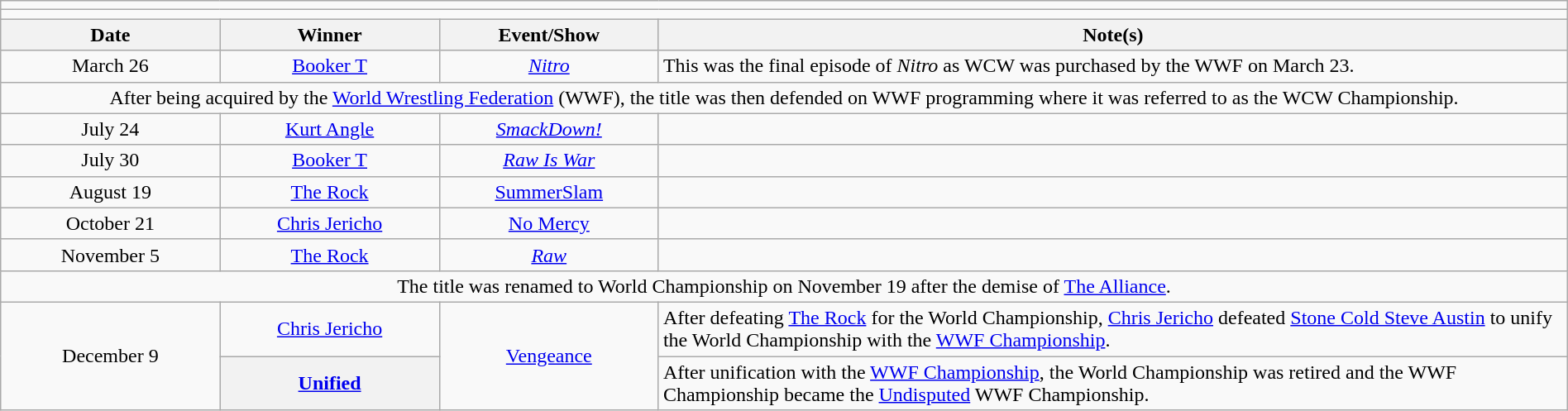<table class="wikitable" style="text-align:center; width:100%;">
<tr>
<td colspan="5"></td>
</tr>
<tr>
<td colspan="5"><strong></strong></td>
</tr>
<tr>
<th width="14%">Date</th>
<th width="14%">Winner</th>
<th width="14%">Event/Show</th>
<th width="58%">Note(s)</th>
</tr>
<tr>
<td>March 26</td>
<td><a href='#'>Booker T</a></td>
<td><em><a href='#'>Nitro</a></em></td>
<td align="left">This was the final episode of <em>Nitro</em> as WCW was purchased by the WWF on March 23.</td>
</tr>
<tr>
<td colspan="4">After being acquired by the <a href='#'>World Wrestling Federation</a> (WWF), the title was then defended on WWF programming where it was referred to as the WCW Championship.</td>
</tr>
<tr>
<td>July 24<br></td>
<td><a href='#'>Kurt Angle</a></td>
<td><em><a href='#'>SmackDown!</a></em></td>
<td></td>
</tr>
<tr>
<td>July 30</td>
<td><a href='#'>Booker T</a></td>
<td><em><a href='#'>Raw Is War</a></em></td>
<td></td>
</tr>
<tr>
<td>August 19</td>
<td><a href='#'>The Rock</a></td>
<td><a href='#'>SummerSlam</a></td>
<td></td>
</tr>
<tr>
<td>October 21</td>
<td><a href='#'>Chris Jericho</a></td>
<td><a href='#'>No Mercy</a></td>
<td></td>
</tr>
<tr>
<td>November 5</td>
<td><a href='#'>The Rock</a></td>
<td><em><a href='#'>Raw</a></em></td>
<td></td>
</tr>
<tr>
<td colspan="4">The title was renamed to World Championship on November 19 after the demise of <a href='#'>The Alliance</a>.</td>
</tr>
<tr>
<td rowspan=2>December 9</td>
<td><a href='#'>Chris Jericho</a></td>
<td rowspan=2><a href='#'>Vengeance</a></td>
<td align=left>After defeating <a href='#'>The Rock</a> for the World Championship, <a href='#'>Chris Jericho</a> defeated <a href='#'>Stone Cold Steve Austin</a> to unify the World Championship with the <a href='#'>WWF Championship</a>.</td>
</tr>
<tr>
<th><a href='#'>Unified</a></th>
<td align=left>After unification with the <a href='#'>WWF Championship</a>, the World Championship was retired and the WWF Championship became the <a href='#'>Undisputed</a> WWF Championship.</td>
</tr>
</table>
